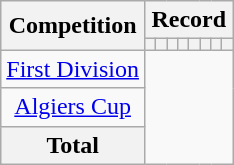<table class="wikitable" style="text-align: center">
<tr>
<th rowspan=2>Competition</th>
<th colspan=8>Record</th>
</tr>
<tr>
<th></th>
<th></th>
<th></th>
<th></th>
<th></th>
<th></th>
<th></th>
<th></th>
</tr>
<tr>
<td><a href='#'>First Division</a><br></td>
</tr>
<tr>
<td><a href='#'>Algiers Cup</a><br></td>
</tr>
<tr>
<th>Total<br></th>
</tr>
</table>
